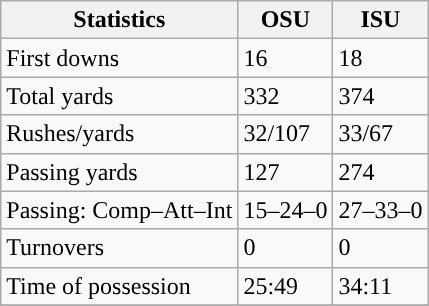<table class="wikitable" style="float: left;">
<tr>
<th>Statistics</th>
<th>OSU</th>
<th>ISU</th>
</tr>
<tr>
<td>First downs</td>
<td>16</td>
<td>18</td>
</tr>
<tr>
<td>Total yards</td>
<td>332</td>
<td>374</td>
</tr>
<tr>
<td>Rushes/yards</td>
<td>32/107</td>
<td>33/67</td>
</tr>
<tr>
<td>Passing yards</td>
<td>127</td>
<td>274</td>
</tr>
<tr>
<td>Passing: Comp–Att–Int</td>
<td>15–24–0</td>
<td>27–33–0</td>
</tr>
<tr>
<td>Turnovers</td>
<td>0</td>
<td>0</td>
</tr>
<tr>
<td>Time of possession</td>
<td>25:49</td>
<td>34:11</td>
</tr>
<tr>
</tr>
</table>
